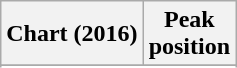<table class="wikitable sortable plainrowheaders" style="text-align:center">
<tr>
<th scope="col">Chart (2016)</th>
<th scope="col">Peak<br> position</th>
</tr>
<tr>
</tr>
<tr>
</tr>
<tr>
</tr>
</table>
